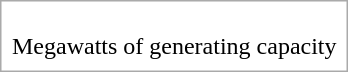<table style="border:solid 1px #aaa;" cellpadding="7" cellspacing="0" class="floatleft">
<tr>
<td></td>
</tr>
<tr>
<td>Megawatts of generating capacity</td>
</tr>
</table>
